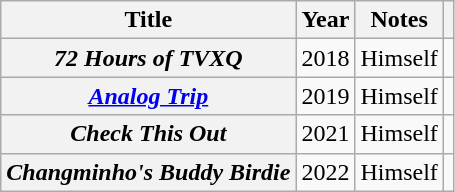<table class="wikitable plainrowheaders sortable">
<tr>
<th scope="col">Title</th>
<th scope="col">Year</th>
<th scope="col">Notes</th>
<th scope="col"></th>
</tr>
<tr>
<th scope="row"><em>72 Hours of TVXQ</em></th>
<td>2018</td>
<td>Himself</td>
</tr>
<tr>
<th scope="row"><em><a href='#'>Analog Trip</a></em></th>
<td>2019</td>
<td>Himself</td>
<td></td>
</tr>
<tr>
<th scope="row"><em>Check This Out </em></th>
<td>2021</td>
<td>Himself</td>
<td></td>
</tr>
<tr>
<th scope="row"><em>Changminho's Buddy Birdie</em></th>
<td>2022</td>
<td>Himself</td>
<td></td>
</tr>
</table>
